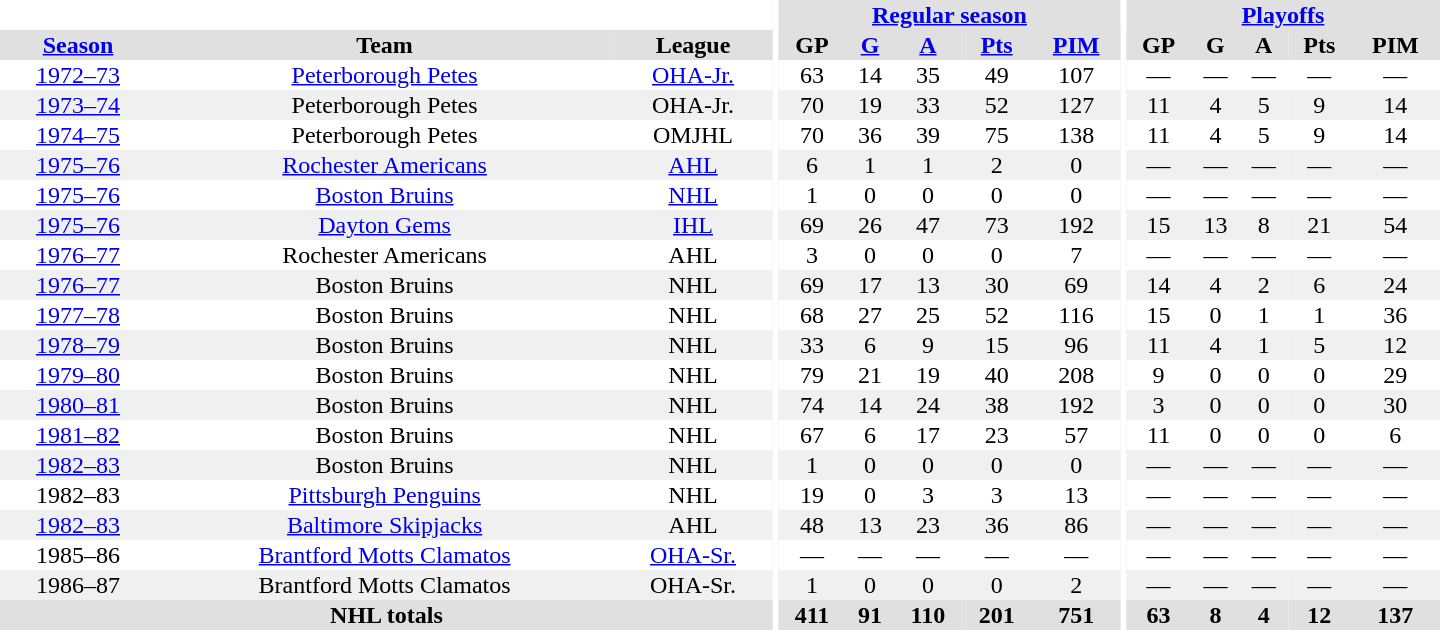<table border="0" cellpadding="1" cellspacing="0" style="text-align:center; width:60em">
<tr bgcolor="#e0e0e0">
<th colspan="3" bgcolor="#ffffff"></th>
<th rowspan="100" bgcolor="#ffffff"></th>
<th colspan="5"><a href='#'>Regular season</a></th>
<th rowspan="100" bgcolor="#ffffff"></th>
<th colspan="5"><a href='#'>Playoffs</a></th>
</tr>
<tr bgcolor="#e0e0e0">
<th><a href='#'>Season</a></th>
<th>Team</th>
<th>League</th>
<th>GP</th>
<th><a href='#'>G</a></th>
<th><a href='#'>A</a></th>
<th><a href='#'>Pts</a></th>
<th><a href='#'>PIM</a></th>
<th>GP</th>
<th>G</th>
<th>A</th>
<th>Pts</th>
<th>PIM</th>
</tr>
<tr>
<td><a href='#'>1972–73</a></td>
<td><a href='#'>Peterborough Petes</a></td>
<td><a href='#'>OHA-Jr.</a></td>
<td>63</td>
<td>14</td>
<td>35</td>
<td>49</td>
<td>107</td>
<td>—</td>
<td>—</td>
<td>—</td>
<td>—</td>
<td>—</td>
</tr>
<tr bgcolor="#f0f0f0">
<td><a href='#'>1973–74</a></td>
<td>Peterborough Petes</td>
<td>OHA-Jr.</td>
<td>70</td>
<td>19</td>
<td>33</td>
<td>52</td>
<td>127</td>
<td>11</td>
<td>4</td>
<td>5</td>
<td>9</td>
<td>14</td>
</tr>
<tr>
<td><a href='#'>1974–75</a></td>
<td>Peterborough Petes</td>
<td>OMJHL</td>
<td>70</td>
<td>36</td>
<td>39</td>
<td>75</td>
<td>138</td>
<td>11</td>
<td>4</td>
<td>5</td>
<td>9</td>
<td>14</td>
</tr>
<tr bgcolor="#f0f0f0">
<td><a href='#'>1975–76</a></td>
<td><a href='#'>Rochester Americans</a></td>
<td><a href='#'>AHL</a></td>
<td>6</td>
<td>1</td>
<td>1</td>
<td>2</td>
<td>0</td>
<td>—</td>
<td>—</td>
<td>—</td>
<td>—</td>
<td>—</td>
</tr>
<tr>
<td><a href='#'>1975–76</a></td>
<td><a href='#'>Boston Bruins</a></td>
<td><a href='#'>NHL</a></td>
<td>1</td>
<td>0</td>
<td>0</td>
<td>0</td>
<td>0</td>
<td>—</td>
<td>—</td>
<td>—</td>
<td>—</td>
<td>—</td>
</tr>
<tr bgcolor="#f0f0f0">
<td><a href='#'>1975–76</a></td>
<td><a href='#'>Dayton Gems</a></td>
<td><a href='#'>IHL</a></td>
<td>69</td>
<td>26</td>
<td>47</td>
<td>73</td>
<td>192</td>
<td>15</td>
<td>13</td>
<td>8</td>
<td>21</td>
<td>54</td>
</tr>
<tr>
<td><a href='#'>1976–77</a></td>
<td>Rochester Americans</td>
<td>AHL</td>
<td>3</td>
<td>0</td>
<td>0</td>
<td>0</td>
<td>7</td>
<td>—</td>
<td>—</td>
<td>—</td>
<td>—</td>
<td>—</td>
</tr>
<tr bgcolor="#f0f0f0">
<td><a href='#'>1976–77</a></td>
<td>Boston Bruins</td>
<td>NHL</td>
<td>69</td>
<td>17</td>
<td>13</td>
<td>30</td>
<td>69</td>
<td>14</td>
<td>4</td>
<td>2</td>
<td>6</td>
<td>24</td>
</tr>
<tr>
<td><a href='#'>1977–78</a></td>
<td>Boston Bruins</td>
<td>NHL</td>
<td>68</td>
<td>27</td>
<td>25</td>
<td>52</td>
<td>116</td>
<td>15</td>
<td>0</td>
<td>1</td>
<td>1</td>
<td>36</td>
</tr>
<tr bgcolor="#f0f0f0">
<td><a href='#'>1978–79</a></td>
<td>Boston Bruins</td>
<td>NHL</td>
<td>33</td>
<td>6</td>
<td>9</td>
<td>15</td>
<td>96</td>
<td>11</td>
<td>4</td>
<td>1</td>
<td>5</td>
<td>12</td>
</tr>
<tr>
<td><a href='#'>1979–80</a></td>
<td>Boston Bruins</td>
<td>NHL</td>
<td>79</td>
<td>21</td>
<td>19</td>
<td>40</td>
<td>208</td>
<td>9</td>
<td>0</td>
<td>0</td>
<td>0</td>
<td>29</td>
</tr>
<tr bgcolor="#f0f0f0">
<td><a href='#'>1980–81</a></td>
<td>Boston Bruins</td>
<td>NHL</td>
<td>74</td>
<td>14</td>
<td>24</td>
<td>38</td>
<td>192</td>
<td>3</td>
<td>0</td>
<td>0</td>
<td>0</td>
<td>30</td>
</tr>
<tr>
<td><a href='#'>1981–82</a></td>
<td>Boston Bruins</td>
<td>NHL</td>
<td>67</td>
<td>6</td>
<td>17</td>
<td>23</td>
<td>57</td>
<td>11</td>
<td>0</td>
<td>0</td>
<td>0</td>
<td>6</td>
</tr>
<tr bgcolor="#f0f0f0">
<td><a href='#'>1982–83</a></td>
<td>Boston Bruins</td>
<td>NHL</td>
<td>1</td>
<td>0</td>
<td>0</td>
<td>0</td>
<td>0</td>
<td>—</td>
<td>—</td>
<td>—</td>
<td>—</td>
<td>—</td>
</tr>
<tr>
<td>1982–83</td>
<td><a href='#'>Pittsburgh Penguins</a></td>
<td>NHL</td>
<td>19</td>
<td>0</td>
<td>3</td>
<td>3</td>
<td>13</td>
<td>—</td>
<td>—</td>
<td>—</td>
<td>—</td>
<td>—</td>
</tr>
<tr bgcolor="#f0f0f0">
<td><a href='#'>1982–83</a></td>
<td><a href='#'>Baltimore Skipjacks</a></td>
<td>AHL</td>
<td>48</td>
<td>13</td>
<td>23</td>
<td>36</td>
<td>86</td>
<td>—</td>
<td>—</td>
<td>—</td>
<td>—</td>
<td>—</td>
</tr>
<tr>
<td>1985–86</td>
<td><a href='#'>Brantford Motts Clamatos</a></td>
<td><a href='#'>OHA-Sr.</a></td>
<td>—</td>
<td>—</td>
<td>—</td>
<td>—</td>
<td>—</td>
<td>—</td>
<td>—</td>
<td>—</td>
<td>—</td>
<td>—</td>
</tr>
<tr bgcolor="#f0f0f0">
<td>1986–87</td>
<td>Brantford Motts Clamatos</td>
<td>OHA-Sr.</td>
<td>1</td>
<td>0</td>
<td>0</td>
<td>0</td>
<td>2</td>
<td>—</td>
<td>—</td>
<td>—</td>
<td>—</td>
<td>—</td>
</tr>
<tr bgcolor="#e0e0e0">
<th colspan="3">NHL totals</th>
<th>411</th>
<th>91</th>
<th>110</th>
<th>201</th>
<th>751</th>
<th>63</th>
<th>8</th>
<th>4</th>
<th>12</th>
<th>137</th>
</tr>
</table>
